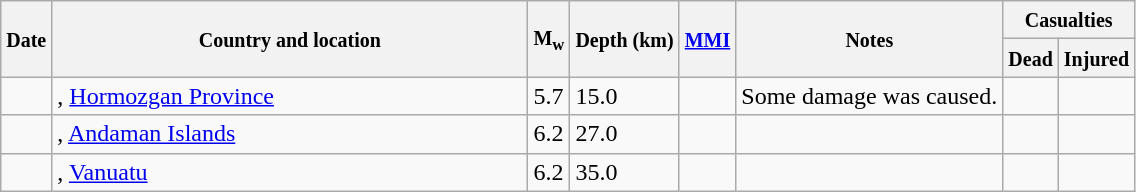<table class="wikitable sortable sort-under" style="border:1px black; margin-left:1em;">
<tr>
<th rowspan="2"><small>Date</small></th>
<th rowspan="2" style="width: 310px"><small>Country and location</small></th>
<th rowspan="2"><small>M<sub>w</sub></small></th>
<th rowspan="2"><small>Depth (km)</small></th>
<th rowspan="2"><small><a href='#'>MMI</a></small></th>
<th rowspan="2" class="unsortable"><small>Notes</small></th>
<th colspan="2"><small>Casualties</small></th>
</tr>
<tr>
<th><small>Dead</small></th>
<th><small>Injured</small></th>
</tr>
<tr>
<td></td>
<td>, <a href='#'>Hormozgan Province</a></td>
<td>5.7</td>
<td>15.0</td>
<td></td>
<td>Some damage was caused.</td>
<td></td>
<td></td>
</tr>
<tr>
<td></td>
<td>, <a href='#'>Andaman Islands</a></td>
<td>6.2</td>
<td>27.0</td>
<td></td>
<td></td>
<td></td>
<td></td>
</tr>
<tr>
<td></td>
<td>, <a href='#'>Vanuatu</a></td>
<td>6.2</td>
<td>35.0</td>
<td></td>
<td></td>
<td></td>
<td></td>
</tr>
</table>
